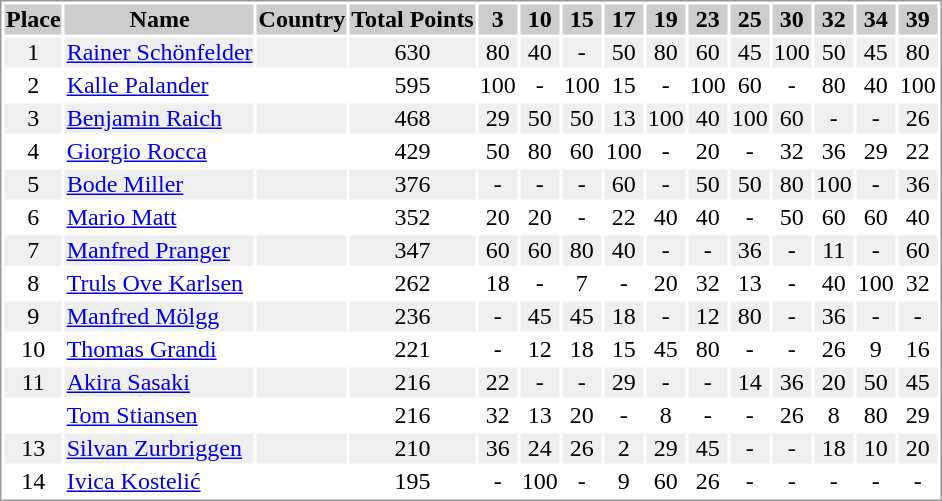<table border="0" style="border: 1px solid #999; background-color:#FFFFFF; text-align:center">
<tr align="center" bgcolor="#CCCCCC">
<th>Place</th>
<th>Name</th>
<th>Country</th>
<th>Total Points</th>
<th>3</th>
<th>10</th>
<th>15</th>
<th>17</th>
<th>19</th>
<th>23</th>
<th>25</th>
<th>30</th>
<th>32</th>
<th>34</th>
<th>39</th>
</tr>
<tr bgcolor="#EFEFEF">
<td>1</td>
<td align="left"><a href='#'>Rainer Schönfelder</a></td>
<td align="left"></td>
<td>630</td>
<td>80</td>
<td>40</td>
<td>-</td>
<td>50</td>
<td>80</td>
<td>60</td>
<td>45</td>
<td>100</td>
<td>50</td>
<td>45</td>
<td>80</td>
</tr>
<tr>
<td>2</td>
<td align="left"><a href='#'>Kalle Palander</a></td>
<td align="left"></td>
<td>595</td>
<td>100</td>
<td>-</td>
<td>100</td>
<td>15</td>
<td>-</td>
<td>100</td>
<td>60</td>
<td>-</td>
<td>80</td>
<td>40</td>
<td>100</td>
</tr>
<tr bgcolor="#EFEFEF">
<td>3</td>
<td align="left"><a href='#'>Benjamin Raich</a></td>
<td align="left"></td>
<td>468</td>
<td>29</td>
<td>50</td>
<td>50</td>
<td>13</td>
<td>100</td>
<td>40</td>
<td>100</td>
<td>60</td>
<td>-</td>
<td>-</td>
<td>26</td>
</tr>
<tr>
<td>4</td>
<td align="left"><a href='#'>Giorgio Rocca</a></td>
<td align="left"></td>
<td>429</td>
<td>50</td>
<td>80</td>
<td>60</td>
<td>100</td>
<td>-</td>
<td>20</td>
<td>-</td>
<td>32</td>
<td>36</td>
<td>29</td>
<td>22</td>
</tr>
<tr bgcolor="#EFEFEF">
<td>5</td>
<td align="left"><a href='#'>Bode Miller</a></td>
<td align="left"></td>
<td>376</td>
<td>-</td>
<td>-</td>
<td>-</td>
<td>60</td>
<td>-</td>
<td>50</td>
<td>50</td>
<td>80</td>
<td>100</td>
<td>-</td>
<td>36</td>
</tr>
<tr>
<td>6</td>
<td align="left"><a href='#'>Mario Matt</a></td>
<td align="left"></td>
<td>352</td>
<td>20</td>
<td>20</td>
<td>-</td>
<td>22</td>
<td>40</td>
<td>40</td>
<td>-</td>
<td>50</td>
<td>60</td>
<td>60</td>
<td>40</td>
</tr>
<tr bgcolor="#EFEFEF">
<td>7</td>
<td align="left"><a href='#'>Manfred Pranger</a></td>
<td align="left"></td>
<td>347</td>
<td>60</td>
<td>60</td>
<td>80</td>
<td>40</td>
<td>-</td>
<td>-</td>
<td>36</td>
<td>-</td>
<td>11</td>
<td>-</td>
<td>60</td>
</tr>
<tr>
<td>8</td>
<td align="left"><a href='#'>Truls Ove Karlsen</a></td>
<td align="left"></td>
<td>262</td>
<td>18</td>
<td>-</td>
<td>7</td>
<td>-</td>
<td>20</td>
<td>32</td>
<td>13</td>
<td>-</td>
<td>40</td>
<td>100</td>
<td>32</td>
</tr>
<tr bgcolor="#EFEFEF">
<td>9</td>
<td align="left"><a href='#'>Manfred Mölgg</a></td>
<td align="left"></td>
<td>236</td>
<td>-</td>
<td>45</td>
<td>45</td>
<td>18</td>
<td>-</td>
<td>12</td>
<td>80</td>
<td>-</td>
<td>36</td>
<td>-</td>
<td>-</td>
</tr>
<tr>
<td>10</td>
<td align="left"><a href='#'>Thomas Grandi</a></td>
<td align="left"></td>
<td>221</td>
<td>-</td>
<td>12</td>
<td>18</td>
<td>15</td>
<td>45</td>
<td>80</td>
<td>-</td>
<td>-</td>
<td>26</td>
<td>9</td>
<td>16</td>
</tr>
<tr bgcolor="#EFEFEF">
<td>11</td>
<td align="left"><a href='#'>Akira Sasaki</a></td>
<td align="left"></td>
<td>216</td>
<td>22</td>
<td>-</td>
<td>-</td>
<td>29</td>
<td>-</td>
<td>-</td>
<td>14</td>
<td>36</td>
<td>20</td>
<td>50</td>
<td>45</td>
</tr>
<tr>
<td></td>
<td align="left"><a href='#'>Tom Stiansen</a></td>
<td align="left"></td>
<td>216</td>
<td>32</td>
<td>13</td>
<td>20</td>
<td>-</td>
<td>8</td>
<td>-</td>
<td>-</td>
<td>26</td>
<td>8</td>
<td>80</td>
<td>29</td>
</tr>
<tr bgcolor="#EFEFEF">
<td>13</td>
<td align="left"><a href='#'>Silvan Zurbriggen</a></td>
<td align="left"></td>
<td>210</td>
<td>36</td>
<td>24</td>
<td>26</td>
<td>2</td>
<td>29</td>
<td>45</td>
<td>-</td>
<td>-</td>
<td>18</td>
<td>10</td>
<td>20</td>
</tr>
<tr>
<td>14</td>
<td align="left"><a href='#'>Ivica Kostelić</a></td>
<td align="left"></td>
<td>195</td>
<td>-</td>
<td>100</td>
<td>-</td>
<td>9</td>
<td>60</td>
<td>26</td>
<td>-</td>
<td>-</td>
<td>-</td>
<td>-</td>
<td>-</td>
</tr>
</table>
